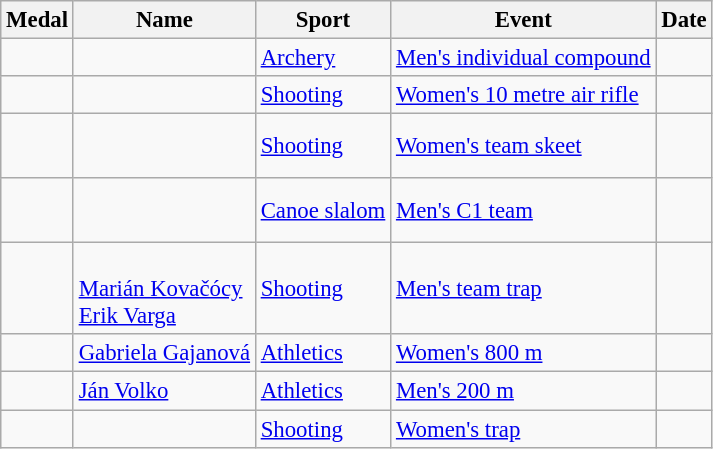<table class="wikitable sortable" style="font-size: 95%">
<tr>
<th>Medal</th>
<th>Name</th>
<th>Sport</th>
<th>Event</th>
<th>Date</th>
</tr>
<tr>
<td></td>
<td></td>
<td><a href='#'>Archery</a></td>
<td><a href='#'>Men's individual compound</a></td>
<td></td>
</tr>
<tr>
<td></td>
<td></td>
<td><a href='#'>Shooting</a></td>
<td><a href='#'> Women's 10 metre air rifle</a></td>
<td></td>
</tr>
<tr>
<td></td>
<td><br><br></td>
<td><a href='#'>Shooting</a></td>
<td><a href='#'> Women's team skeet</a></td>
<td></td>
</tr>
<tr>
<td></td>
<td><br><br></td>
<td><a href='#'>Canoe slalom</a></td>
<td><a href='#'>Men's C1 team</a></td>
<td></td>
</tr>
<tr>
<td></td>
<td><br><a href='#'>Marián Kovačócy</a><br><a href='#'>Erik Varga</a></td>
<td><a href='#'>Shooting</a></td>
<td><a href='#'>Men's team trap</a></td>
<td></td>
</tr>
<tr>
<td></td>
<td><a href='#'>Gabriela Gajanová</a></td>
<td><a href='#'>Athletics</a></td>
<td><a href='#'>Women's 800 m</a></td>
<td></td>
</tr>
<tr>
<td></td>
<td><a href='#'>Ján Volko</a></td>
<td><a href='#'>Athletics</a></td>
<td><a href='#'>Men's 200 m</a></td>
<td></td>
</tr>
<tr>
<td></td>
<td></td>
<td><a href='#'>Shooting</a></td>
<td><a href='#'> Women's trap</a></td>
<td></td>
</tr>
</table>
